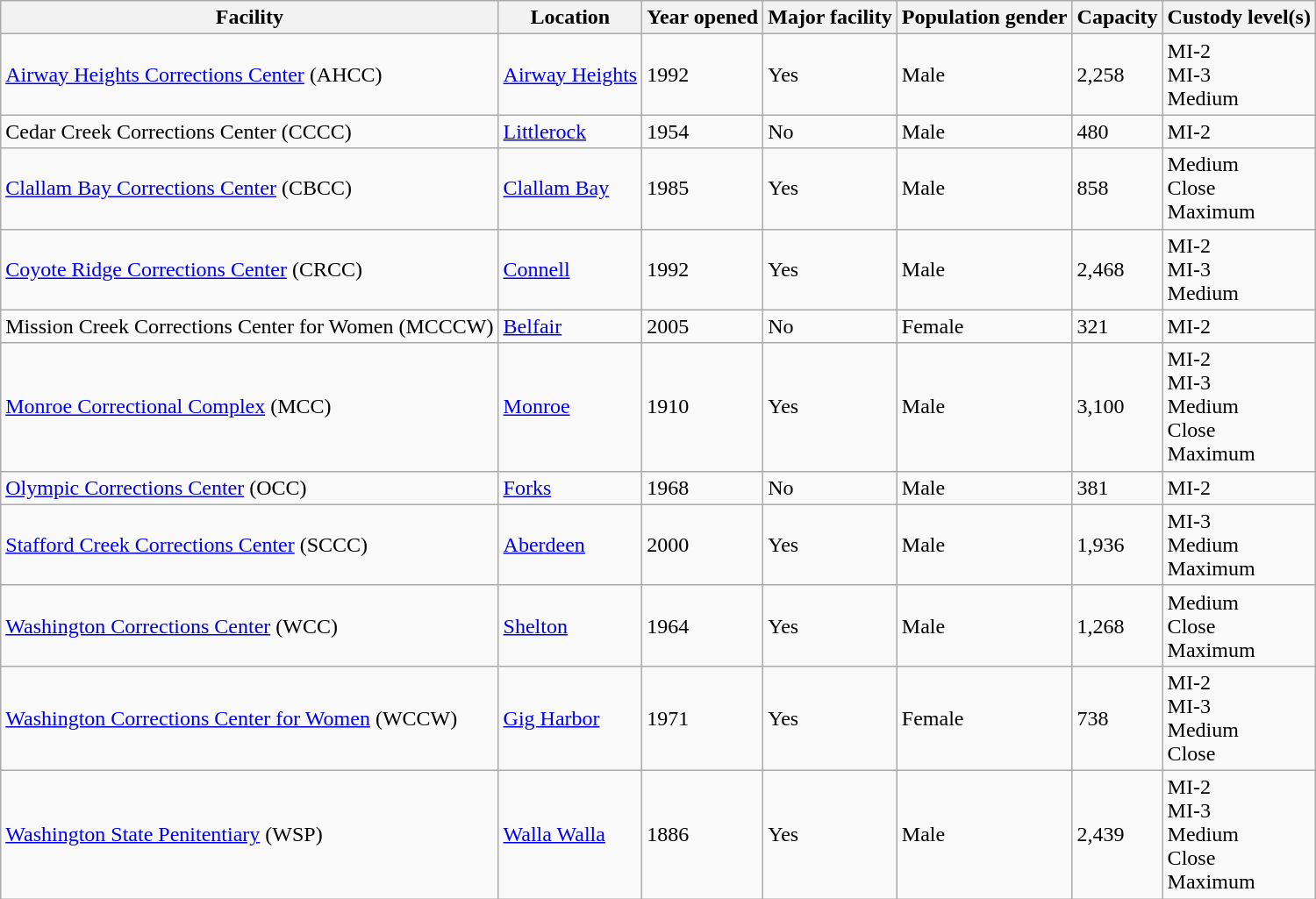<table class="wikitable sortable">
<tr>
<th>Facility</th>
<th>Location</th>
<th>Year opened</th>
<th>Major facility</th>
<th>Population gender</th>
<th>Capacity</th>
<th>Custody level(s)</th>
</tr>
<tr>
<td><a href='#'>Airway Heights Corrections Center</a> (AHCC)</td>
<td><a href='#'>Airway Heights</a></td>
<td>1992</td>
<td>Yes</td>
<td>Male</td>
<td>2,258</td>
<td>MI-2<br>MI-3<br>Medium</td>
</tr>
<tr>
<td>Cedar Creek Corrections Center (CCCC)</td>
<td><a href='#'>Littlerock</a></td>
<td>1954</td>
<td>No</td>
<td>Male</td>
<td>480</td>
<td>MI-2</td>
</tr>
<tr>
<td><a href='#'>Clallam Bay Corrections Center</a> (CBCC)</td>
<td><a href='#'>Clallam Bay</a></td>
<td>1985</td>
<td>Yes</td>
<td>Male</td>
<td>858</td>
<td>Medium<br>Close<br>Maximum</td>
</tr>
<tr>
<td><a href='#'>Coyote Ridge Corrections Center</a> (CRCC)</td>
<td><a href='#'>Connell</a></td>
<td>1992</td>
<td>Yes</td>
<td>Male</td>
<td>2,468</td>
<td>MI-2<br>MI-3<br>Medium</td>
</tr>
<tr>
<td>Mission Creek Corrections Center for Women (MCCCW)</td>
<td><a href='#'>Belfair</a></td>
<td>2005</td>
<td>No</td>
<td>Female</td>
<td>321</td>
<td>MI-2</td>
</tr>
<tr>
<td><a href='#'>Monroe Correctional Complex</a> (MCC)</td>
<td><a href='#'>Monroe</a></td>
<td>1910</td>
<td>Yes</td>
<td>Male</td>
<td>3,100</td>
<td>MI-2<br>MI-3<br>Medium<br>Close<br>Maximum</td>
</tr>
<tr>
<td><a href='#'>Olympic Corrections Center</a> (OCC)</td>
<td><a href='#'>Forks</a></td>
<td>1968</td>
<td>No</td>
<td>Male</td>
<td>381</td>
<td>MI-2</td>
</tr>
<tr>
<td><a href='#'>Stafford Creek Corrections Center</a> (SCCC)</td>
<td><a href='#'>Aberdeen</a></td>
<td>2000</td>
<td>Yes</td>
<td>Male</td>
<td>1,936</td>
<td>MI-3<br>Medium<br>Maximum</td>
</tr>
<tr>
<td><a href='#'>Washington Corrections Center</a> (WCC)</td>
<td><a href='#'>Shelton</a></td>
<td>1964</td>
<td>Yes</td>
<td>Male</td>
<td>1,268</td>
<td>Medium<br>Close<br>Maximum</td>
</tr>
<tr>
<td><a href='#'>Washington Corrections Center for Women</a> (WCCW)</td>
<td><a href='#'>Gig Harbor</a></td>
<td>1971</td>
<td>Yes</td>
<td>Female</td>
<td>738</td>
<td>MI-2<br>MI-3<br>Medium<br>Close</td>
</tr>
<tr>
<td><a href='#'>Washington State Penitentiary</a> (WSP)</td>
<td><a href='#'>Walla Walla</a></td>
<td>1886</td>
<td>Yes</td>
<td>Male</td>
<td>2,439</td>
<td>MI-2<br>MI-3<br>Medium<br>Close<br>Maximum</td>
</tr>
</table>
